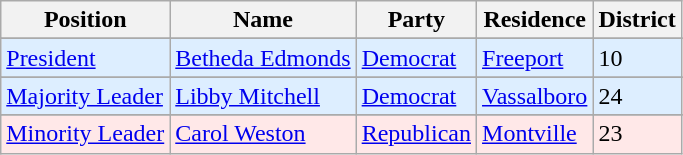<table class="wikitable">
<tr>
<th>Position</th>
<th>Name</th>
<th>Party</th>
<th>Residence</th>
<th>District</th>
</tr>
<tr>
</tr>
<tr bgcolor=#DDEEFF>
<td><a href='#'>President</a></td>
<td><a href='#'>Betheda Edmonds</a></td>
<td><a href='#'>Democrat</a></td>
<td><a href='#'>Freeport</a></td>
<td>10</td>
</tr>
<tr>
</tr>
<tr bgcolor=#DDEEFF>
<td><a href='#'>Majority Leader</a></td>
<td><a href='#'>Libby Mitchell</a></td>
<td><a href='#'>Democrat</a></td>
<td><a href='#'>Vassalboro</a></td>
<td>24</td>
</tr>
<tr>
</tr>
<tr bgcolor=#FFE8E8>
<td><a href='#'>Minority Leader</a></td>
<td><a href='#'>Carol Weston</a></td>
<td><a href='#'>Republican</a></td>
<td><a href='#'>Montville</a></td>
<td>23</td>
</tr>
</table>
